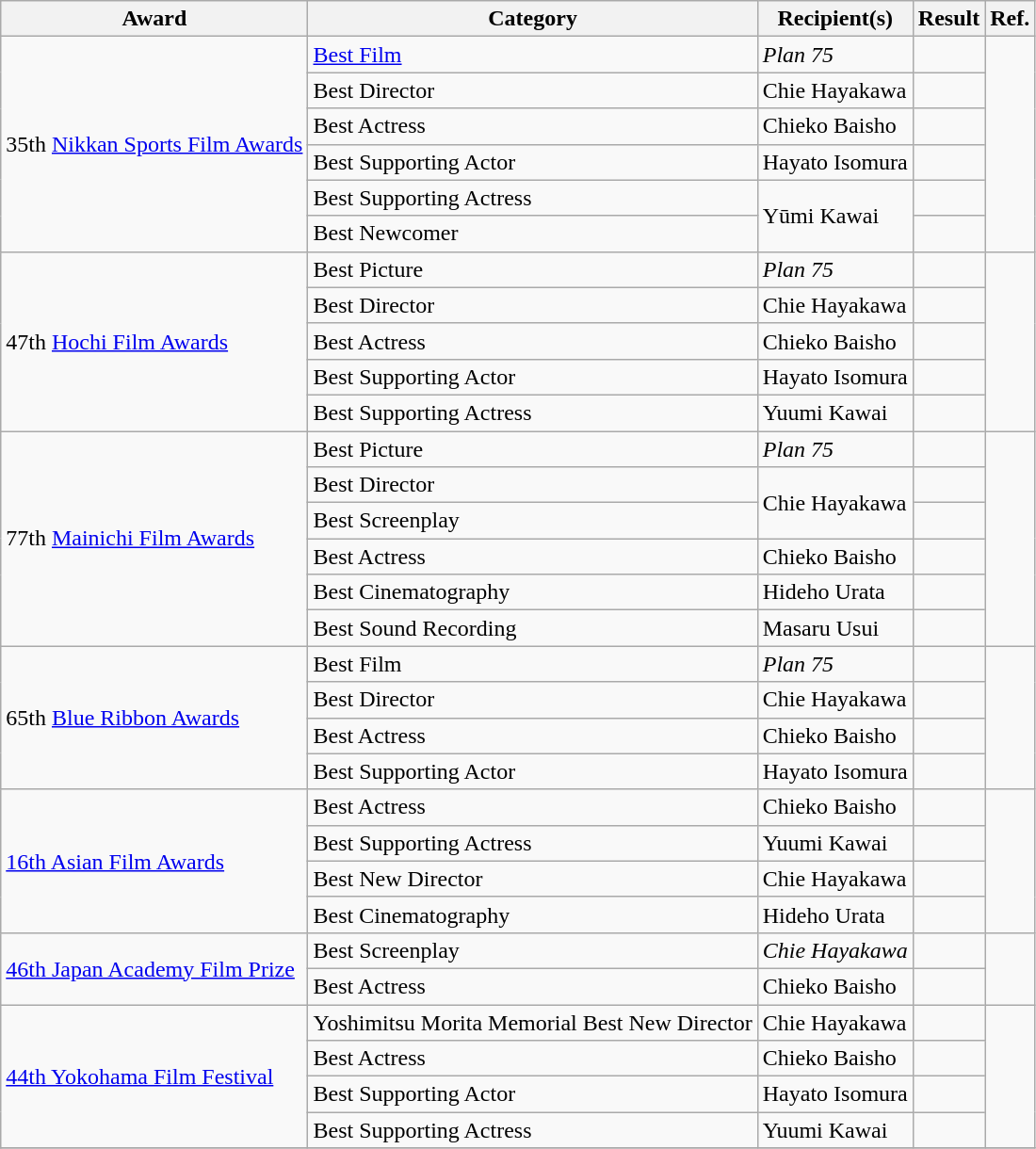<table class="wikitable plainrowheaders sortable">
<tr>
<th scope="col">Award</th>
<th scope="col">Category</th>
<th scope="col">Recipient(s)</th>
<th scope="col">Result</th>
<th scope="col" class="unsortable">Ref.</th>
</tr>
<tr>
<td rowspan=6>35th <a href='#'>Nikkan Sports Film Awards</a></td>
<td><a href='#'>Best Film</a></td>
<td><em>Plan 75</em></td>
<td></td>
<td rowspan=6><br></td>
</tr>
<tr>
<td>Best Director</td>
<td>Chie Hayakawa</td>
<td></td>
</tr>
<tr>
<td>Best Actress</td>
<td>Chieko Baisho</td>
<td></td>
</tr>
<tr>
<td>Best Supporting Actor</td>
<td>Hayato Isomura</td>
<td></td>
</tr>
<tr>
<td>Best Supporting Actress</td>
<td rowspan=2>Yūmi Kawai</td>
<td></td>
</tr>
<tr>
<td>Best Newcomer</td>
<td></td>
</tr>
<tr>
<td rowspan=5>47th <a href='#'>Hochi Film Awards</a></td>
<td>Best Picture</td>
<td><em>Plan 75</em></td>
<td></td>
<td rowspan=5></td>
</tr>
<tr>
<td>Best Director</td>
<td>Chie Hayakawa</td>
<td></td>
</tr>
<tr>
<td>Best Actress</td>
<td>Chieko Baisho</td>
<td></td>
</tr>
<tr>
<td>Best Supporting Actor</td>
<td>Hayato Isomura</td>
<td></td>
</tr>
<tr>
<td>Best Supporting Actress</td>
<td>Yuumi Kawai</td>
<td></td>
</tr>
<tr>
<td rowspan=6>77th <a href='#'>Mainichi Film Awards</a></td>
<td>Best Picture</td>
<td><em>Plan 75</em></td>
<td></td>
<td rowspan=6><br></td>
</tr>
<tr>
<td>Best Director</td>
<td rowspan=2>Chie Hayakawa</td>
<td></td>
</tr>
<tr>
<td>Best Screenplay</td>
<td></td>
</tr>
<tr>
<td>Best Actress</td>
<td>Chieko Baisho</td>
<td></td>
</tr>
<tr>
<td>Best Cinematography</td>
<td>Hideho Urata</td>
<td></td>
</tr>
<tr>
<td>Best Sound Recording</td>
<td>Masaru Usui</td>
<td></td>
</tr>
<tr>
<td rowspan=4>65th <a href='#'>Blue Ribbon Awards</a></td>
<td>Best Film</td>
<td><em>Plan 75</em></td>
<td></td>
<td rowspan=4></td>
</tr>
<tr>
<td>Best Director</td>
<td>Chie Hayakawa</td>
<td></td>
</tr>
<tr>
<td>Best Actress</td>
<td>Chieko Baisho</td>
<td></td>
</tr>
<tr>
<td>Best Supporting Actor</td>
<td>Hayato Isomura</td>
<td></td>
</tr>
<tr>
<td rowspan=4><a href='#'>16th Asian Film Awards</a></td>
<td>Best Actress</td>
<td>Chieko Baisho</td>
<td></td>
<td rowspan=4></td>
</tr>
<tr>
<td>Best Supporting Actress</td>
<td>Yuumi Kawai</td>
<td></td>
</tr>
<tr>
<td>Best New Director</td>
<td>Chie Hayakawa</td>
<td></td>
</tr>
<tr>
<td>Best Cinematography</td>
<td>Hideho Urata</td>
<td></td>
</tr>
<tr>
<td rowspan=2><a href='#'>46th Japan Academy Film Prize</a></td>
<td>Best Screenplay</td>
<td><em>Chie Hayakawa</em></td>
<td></td>
<td rowspan=2></td>
</tr>
<tr>
<td>Best Actress</td>
<td>Chieko Baisho</td>
<td></td>
</tr>
<tr>
<td rowspan=4><a href='#'>44th Yokohama Film Festival</a></td>
<td>Yoshimitsu Morita Memorial Best New Director</td>
<td>Chie Hayakawa</td>
<td></td>
<td rowspan=4></td>
</tr>
<tr>
<td>Best Actress</td>
<td>Chieko Baisho</td>
<td></td>
</tr>
<tr>
<td>Best Supporting Actor</td>
<td>Hayato Isomura</td>
<td></td>
</tr>
<tr>
<td>Best Supporting Actress</td>
<td>Yuumi Kawai</td>
<td></td>
</tr>
<tr>
</tr>
</table>
